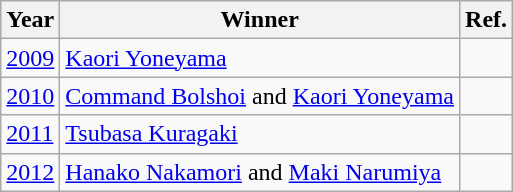<table class="wikitable sortable">
<tr>
<th>Year</th>
<th>Winner</th>
<th>Ref.</th>
</tr>
<tr>
<td><a href='#'>2009</a></td>
<td><a href='#'>Kaori Yoneyama</a></td>
<td></td>
</tr>
<tr>
<td><a href='#'>2010</a></td>
<td><a href='#'>Command Bolshoi</a> and <a href='#'>Kaori Yoneyama</a></td>
<td></td>
</tr>
<tr>
<td><a href='#'>2011</a></td>
<td><a href='#'>Tsubasa Kuragaki</a></td>
<td></td>
</tr>
<tr>
<td><a href='#'>2012</a></td>
<td><a href='#'>Hanako Nakamori</a> and <a href='#'>Maki Narumiya</a></td>
<td></td>
</tr>
</table>
